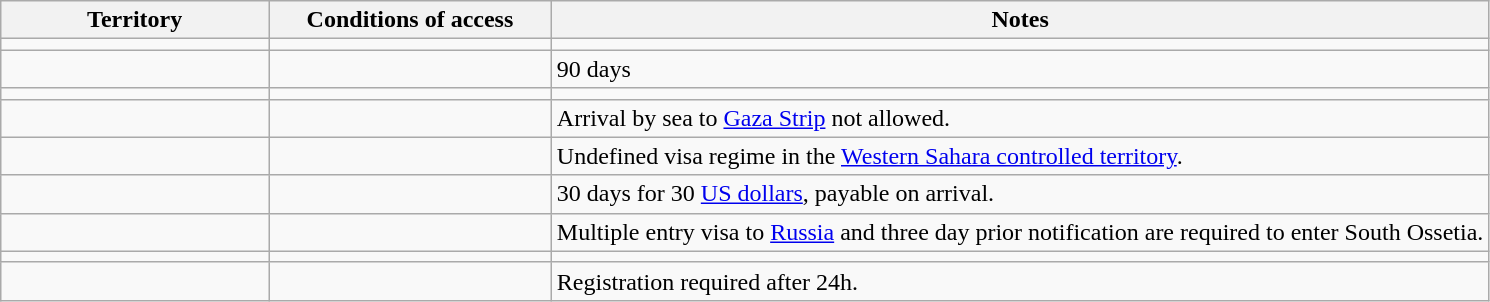<table class="wikitable" style="text-align: left; table-layout: fixed;">
<tr>
<th style="width:18%;">Territory</th>
<th style="width:19%;">Conditions of access</th>
<th>Notes</th>
</tr>
<tr>
<td></td>
<td></td>
<td></td>
</tr>
<tr>
<td></td>
<td></td>
<td>90 days</td>
</tr>
<tr>
<td></td>
<td></td>
<td></td>
</tr>
<tr>
<td></td>
<td></td>
<td>Arrival by sea to <a href='#'>Gaza Strip</a> not allowed.</td>
</tr>
<tr>
<td></td>
<td></td>
<td>Undefined visa regime in the <a href='#'>Western Sahara controlled territory</a>.</td>
</tr>
<tr>
<td></td>
<td></td>
<td>30 days for 30 <a href='#'>US dollars</a>, payable on arrival.</td>
</tr>
<tr>
<td></td>
<td></td>
<td>Multiple entry visa to <a href='#'>Russia</a> and three day prior notification are required to enter South Ossetia.</td>
</tr>
<tr>
<td></td>
<td></td>
<td></td>
</tr>
<tr>
<td></td>
<td></td>
<td>Registration required after 24h.</td>
</tr>
</table>
